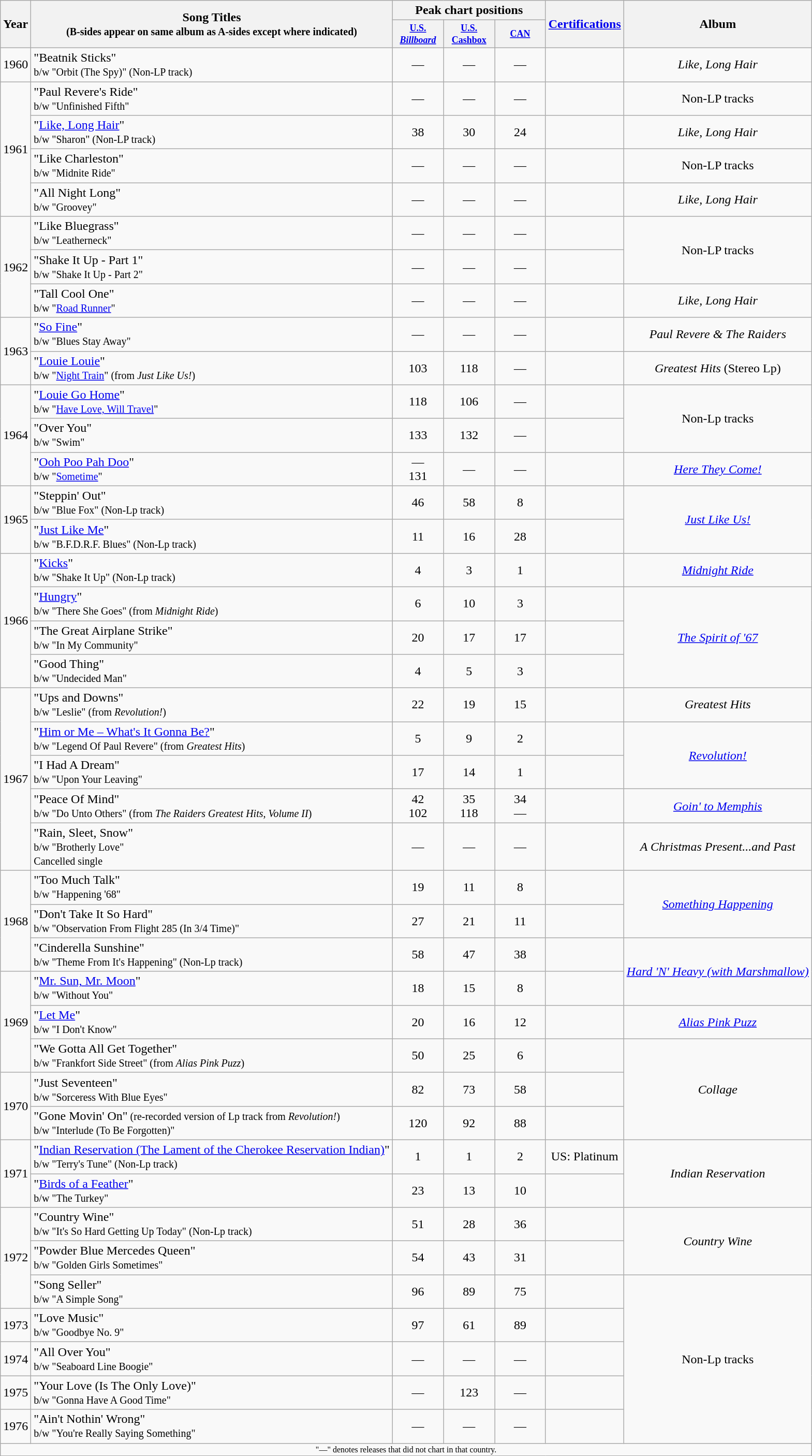<table class="wikitable plainrowheaders">
<tr>
<th rowspan="2">Year</th>
<th rowspan="2">Song Titles<br><small>(B-sides appear on same album as A-sides except where indicated)</small></th>
<th colspan="3">Peak chart positions</th>
<th rowspan="2"><a href='#'>Certifications</a></th>
<th rowspan="2">Album</th>
</tr>
<tr>
<th style="width:5em;font-size:75%"><a href='#'>U.S. <em>Billboard</em></a></th>
<th style="width:5em;font-size:75%"><a href='#'>U.S. Cashbox</a></th>
<th style="width:5em;font-size:75%"><a href='#'>CAN</a></th>
</tr>
<tr>
<td>1960</td>
<td>"Beatnik Sticks"<br><small>b/w "Orbit (The Spy)" (Non-LP track)</small></td>
<td align="center">—</td>
<td align="center">—</td>
<td align="center">—</td>
<td align="center"></td>
<td align="center"><em>Like, Long Hair</em></td>
</tr>
<tr>
<td rowspan="4">1961</td>
<td>"Paul Revere's Ride"<br><small>b/w "Unfinished Fifth"</small></td>
<td align="center">—</td>
<td align="center">—</td>
<td align="center">—</td>
<td align="center"></td>
<td align="center">Non-LP tracks</td>
</tr>
<tr>
<td>"<a href='#'>Like, Long Hair</a>"<br><small>b/w "Sharon" (Non-LP track)</small></td>
<td align="center">38</td>
<td align="center">30</td>
<td align="center">24</td>
<td align="center"></td>
<td align="center"><em>Like, Long Hair</em></td>
</tr>
<tr>
<td>"Like Charleston"<br><small>b/w "Midnite Ride"</small></td>
<td align="center">—</td>
<td align="center">—</td>
<td align="center">—</td>
<td align="center"></td>
<td align="center">Non-LP tracks</td>
</tr>
<tr>
<td>"All Night Long"<br><small>b/w "Groovey"</small></td>
<td align="center">—</td>
<td align="center">—</td>
<td align="center">—</td>
<td align="center"></td>
<td align="center"><em>Like, Long Hair</em></td>
</tr>
<tr>
<td rowspan="3">1962</td>
<td>"Like Bluegrass"<br><small>b/w "Leatherneck"</small></td>
<td align="center">—</td>
<td align="center">—</td>
<td align="center">—</td>
<td align="center"></td>
<td align="center" rowspan="2">Non-LP tracks</td>
</tr>
<tr>
<td>"Shake It Up - Part 1"<br><small>b/w "Shake It Up - Part 2"</small></td>
<td align="center">—</td>
<td align="center">—</td>
<td align="center">—</td>
<td align="center"></td>
</tr>
<tr>
<td>"Tall Cool One"<br><small>b/w "<a href='#'>Road Runner</a>"</small></td>
<td align="center">—</td>
<td align="center">—</td>
<td align="center">—</td>
<td align="center"></td>
<td align="center"><em>Like, Long Hair</em></td>
</tr>
<tr>
<td rowspan="2">1963</td>
<td>"<a href='#'>So Fine</a>"<br><small>b/w "Blues Stay Away"</small></td>
<td align="center">—</td>
<td align="center">—</td>
<td align="center">—</td>
<td align="center"></td>
<td align="center"><em>Paul Revere & The Raiders</em></td>
</tr>
<tr>
<td>"<a href='#'>Louie Louie</a>"<br><small>b/w "<a href='#'>Night Train</a>" (from <em>Just Like Us!</em>)</small></td>
<td align="center">103</td>
<td align="center">118 </td>
<td align="center">—</td>
<td align="center"></td>
<td align="center"><em>Greatest Hits</em> (Stereo Lp)</td>
</tr>
<tr>
<td rowspan="3">1964</td>
<td>"<a href='#'>Louie Go Home</a>"             <br><small>b/w "<a href='#'>Have Love, Will Travel</a>"</small></td>
<td align="center">118</td>
<td align="center">106 </td>
<td align="center">—</td>
<td align="center"></td>
<td align="center" rowspan="2">Non-Lp tracks</td>
</tr>
<tr>
<td>"Over You"<br><small>b/w "Swim"</small></td>
<td align="center">133</td>
<td align="center">132 </td>
<td align="center">—</td>
<td align="center"></td>
</tr>
<tr>
<td>"<a href='#'>Ooh Poo Pah Doo</a>"<br><small>b/w "<a href='#'>Sometime</a>"</small></td>
<td align="center">— <br> 131</td>
<td align="center">—</td>
<td align="center">—</td>
<td align="center"></td>
<td align="center"><em><a href='#'>Here They Come!</a></em></td>
</tr>
<tr>
<td rowspan="2">1965</td>
<td>"Steppin' Out"<br><small>b/w "Blue Fox" (Non-Lp track)</small></td>
<td align="center">46</td>
<td align="center">58</td>
<td align="center">8</td>
<td align="center"></td>
<td align="center" rowspan="2"><em><a href='#'>Just Like Us!</a></em></td>
</tr>
<tr>
<td>"<a href='#'>Just Like Me</a>"<br><small>b/w "B.F.D.R.F. Blues" (Non-Lp track)</small></td>
<td align="center">11</td>
<td align="center">16</td>
<td align="center">28</td>
<td align="center"></td>
</tr>
<tr>
<td rowspan="4">1966</td>
<td>"<a href='#'>Kicks</a>" <br><small>b/w "Shake It Up" (Non-Lp track)</small></td>
<td align="center">4</td>
<td align="center">3</td>
<td align="center">1</td>
<td align="center"></td>
<td align="center"><em><a href='#'>Midnight Ride</a></em></td>
</tr>
<tr>
<td>"<a href='#'>Hungry</a>"<br><small>b/w "There She Goes" (from <em>Midnight Ride</em>)</small></td>
<td align="center">6</td>
<td align="center">10</td>
<td align="center">3</td>
<td align="center"></td>
<td align="center" rowspan="3"><em><a href='#'>The Spirit of '67</a></em></td>
</tr>
<tr>
<td>"The Great Airplane Strike"<br><small>b/w "In My Community"</small></td>
<td align="center">20</td>
<td align="center">17</td>
<td align="center">17</td>
<td align="center"></td>
</tr>
<tr>
<td>"Good Thing"<br><small>b/w "Undecided Man"</small></td>
<td align="center">4</td>
<td align="center">5</td>
<td align="center">3</td>
<td align="center"></td>
</tr>
<tr>
<td rowspan="5">1967</td>
<td>"Ups and Downs"<br><small>b/w "Leslie" (from <em>Revolution!</em>)</small></td>
<td align="center">22</td>
<td align="center">19</td>
<td align="center">15</td>
<td align="center"></td>
<td align="center"><em>Greatest Hits</em></td>
</tr>
<tr>
<td>"<a href='#'>Him or Me – What's It Gonna Be?</a>" <br><small>b/w "Legend Of Paul Revere" (from <em>Greatest Hits</em>)</small></td>
<td align="center">5</td>
<td align="center">9</td>
<td align="center">2</td>
<td align="center"></td>
<td align="center" rowspan="2"><em><a href='#'>Revolution!</a></em></td>
</tr>
<tr>
<td>"I Had A Dream"<br><small>b/w "Upon Your Leaving"</small></td>
<td align="center">17</td>
<td align="center">14</td>
<td align="center">1</td>
<td align="center"></td>
</tr>
<tr>
<td>"Peace Of Mind" <br> <small>b/w "Do Unto Others" (from <em>The Raiders Greatest Hits, Volume II</em>)</small></td>
<td align="center">42<br> 102</td>
<td align="center">35<br> 118 </td>
<td align="center">34<br> —</td>
<td align="center"></td>
<td align="center"><em><a href='#'>Goin' to Memphis</a></em></td>
</tr>
<tr>
<td>"Rain, Sleet, Snow"<br><small>b/w "Brotherly Love"<br>Cancelled single</small></td>
<td align="center">—</td>
<td align="center">—</td>
<td align="center">—</td>
<td align="center"></td>
<td align="center"><em>A Christmas Present...and Past</em></td>
</tr>
<tr>
<td rowspan="3">1968</td>
<td>"Too Much Talk"<br><small>b/w "Happening '68"</small></td>
<td align="center">19</td>
<td align="center">11</td>
<td align="center">8</td>
<td align="center"></td>
<td align="center" rowspan="2"><em><a href='#'>Something Happening</a></em></td>
</tr>
<tr>
<td>"Don't Take It So Hard"<br><small>b/w "Observation From Flight 285 (In 3/4 Time)"</small></td>
<td align="center">27</td>
<td align="center">21</td>
<td align="center">11</td>
<td align="center"></td>
</tr>
<tr>
<td>"Cinderella Sunshine"<br><small>b/w "Theme From It's Happening" (Non-Lp track)</small></td>
<td align="center">58</td>
<td align="center">47</td>
<td align="center">38</td>
<td align="center"></td>
<td align="center" rowspan="2"><em><a href='#'>Hard 'N' Heavy (with Marshmallow)</a></em></td>
</tr>
<tr>
<td rowspan="3">1969</td>
<td>"<a href='#'>Mr. Sun, Mr. Moon</a>"<br><small>b/w "Without You"</small></td>
<td align="center">18</td>
<td align="center">15</td>
<td align="center">8</td>
<td align="center"></td>
</tr>
<tr>
<td>"<a href='#'>Let Me</a>"<br><small>b/w "I Don't Know"</small></td>
<td align="center">20</td>
<td align="center">16</td>
<td align="center">12</td>
<td align="center"></td>
<td align="center"><em><a href='#'>Alias Pink Puzz</a></em></td>
</tr>
<tr>
<td>"We Gotta All Get Together"<br><small>b/w "Frankfort Side Street" (from <em>Alias Pink Puzz</em>)</small></td>
<td align="center">50</td>
<td align="center">25</td>
<td align="center">6</td>
<td align="center"></td>
<td align="center" rowspan="3"><em>Collage</em></td>
</tr>
<tr>
<td rowspan="2">1970</td>
<td>"Just Seventeen"<br><small>b/w "Sorceress With Blue Eyes"</small></td>
<td align="center">82</td>
<td align="center">73</td>
<td align="center">58</td>
<td align="center"></td>
</tr>
<tr>
<td>"Gone Movin' On"<small> (re-recorded version of Lp track from <em>Revolution!</em>)<br>b/w "Interlude (To Be Forgotten)"</small></td>
<td align="center">120</td>
<td align="center">92</td>
<td align="center">88</td>
<td align="center"></td>
</tr>
<tr>
<td rowspan="2">1971</td>
<td>"<a href='#'>Indian Reservation (The Lament of the Cherokee Reservation Indian)</a>"<br><small>b/w "Terry's Tune" (Non-Lp track)</small></td>
<td align="center">1</td>
<td align="center">1</td>
<td align="center">2</td>
<td align="center">US: Platinum</td>
<td align="center" rowspan="2"><em>Indian Reservation</em></td>
</tr>
<tr>
<td>"<a href='#'>Birds of a Feather</a>"<br><small>b/w "The Turkey"</small></td>
<td align="center">23</td>
<td align="center">13</td>
<td align="center">10</td>
<td align="center"></td>
</tr>
<tr>
<td rowspan="3">1972</td>
<td>"Country Wine"<br><small>b/w "It's So Hard Getting Up Today" (Non-Lp track)</small></td>
<td align="center">51</td>
<td align="center">28</td>
<td align="center">36</td>
<td align="center"></td>
<td align="center" rowspan="2"><em>Country Wine</em></td>
</tr>
<tr>
<td>"Powder Blue Mercedes Queen"<br><small>b/w "Golden Girls Sometimes"</small></td>
<td align="center">54</td>
<td align="center">43</td>
<td align="center">31</td>
<td align="center"></td>
</tr>
<tr>
<td>"Song Seller"<br><small>b/w "A Simple Song"</small></td>
<td align="center">96</td>
<td align="center">89</td>
<td align="center">75</td>
<td align="center"></td>
<td align="center" rowspan="5">Non-Lp tracks</td>
</tr>
<tr>
<td>1973</td>
<td>"Love Music"<br><small>b/w "Goodbye No. 9"</small></td>
<td align="center">97</td>
<td align="center">61</td>
<td align="center">89</td>
<td align="center"></td>
</tr>
<tr>
<td>1974</td>
<td>"All Over You"<br><small>b/w "Seaboard Line Boogie"</small></td>
<td align="center">—</td>
<td align="center">—</td>
<td align="center">—</td>
<td align="center"></td>
</tr>
<tr>
<td>1975</td>
<td>"Your Love (Is The Only Love)"<br><small>b/w "Gonna Have A Good Time"</small></td>
<td align="center">—</td>
<td align="center">123 </td>
<td align="center">—</td>
<td align="center"></td>
</tr>
<tr>
<td>1976</td>
<td>"Ain't Nothin' Wrong"<br><small>b/w "You're Really Saying Something"</small></td>
<td align="center">—</td>
<td align="center">—</td>
<td align="center">—</td>
<td align="center"></td>
</tr>
<tr>
<td align="center" colspan="21" style="font-size: 8pt">"—" denotes releases that did not chart in that country.</td>
</tr>
</table>
